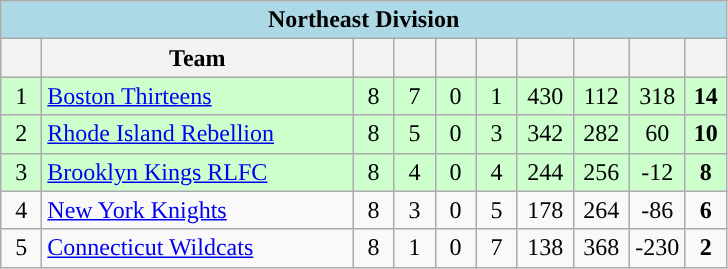<table class="wikitable" style="text-align:center;">
<tr>
<td bgcolor=lightblue align="center" colspan="10"><strong><span>Northeast Division</span></strong></td>
</tr>
<tr>
<th width="20"></th>
<th width="200">Team</th>
<th width="20"></th>
<th width="20"></th>
<th width="20"></th>
<th width="20"></th>
<th width="30"></th>
<th width="30"></th>
<th width="30"></th>
<th width="20"></th>
</tr>
<tr style="background: #ccffcc;">
<td>1</td>
<td style="text-align:left;"> <a href='#'>Boston Thirteens</a></td>
<td>8</td>
<td>7</td>
<td>0</td>
<td>1</td>
<td>430</td>
<td>112</td>
<td>318</td>
<td><strong>14</strong></td>
</tr>
<tr style="background: #ccffcc;">
<td>2</td>
<td style="text-align:left;"> <a href='#'>Rhode Island Rebellion</a></td>
<td>8</td>
<td>5</td>
<td>0</td>
<td>3</td>
<td>342</td>
<td>282</td>
<td>60</td>
<td><strong>10</strong></td>
</tr>
<tr style="background: #ccffcc;">
<td>3</td>
<td style="text-align:left;"> <a href='#'>Brooklyn Kings RLFC</a></td>
<td>8</td>
<td>4</td>
<td>0</td>
<td>4</td>
<td>244</td>
<td>256</td>
<td>-12</td>
<td><strong>8</strong></td>
</tr>
<tr>
<td>4</td>
<td style="text-align:left;"> <a href='#'>New York Knights</a></td>
<td>8</td>
<td>3</td>
<td>0</td>
<td>5</td>
<td>178</td>
<td>264</td>
<td>-86</td>
<td><strong>6</strong></td>
</tr>
<tr>
<td>5</td>
<td style="text-align:left;"> <a href='#'>Connecticut Wildcats</a></td>
<td>8</td>
<td>1</td>
<td>0</td>
<td>7</td>
<td>138</td>
<td>368</td>
<td>-230</td>
<td><strong>2</strong></td>
</tr>
</table>
